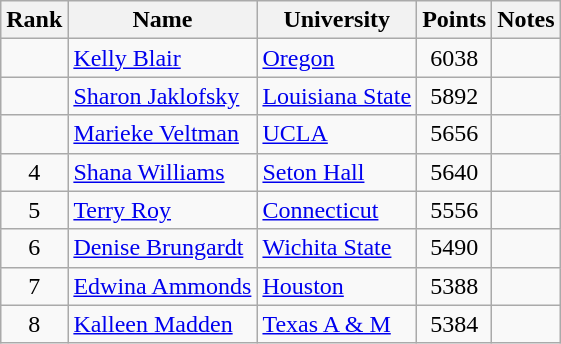<table class="wikitable sortable" style="text-align:center">
<tr>
<th>Rank</th>
<th>Name</th>
<th>University</th>
<th>Points</th>
<th>Notes</th>
</tr>
<tr>
<td></td>
<td align=left><a href='#'>Kelly Blair</a></td>
<td align=left><a href='#'>Oregon</a></td>
<td>6038</td>
<td></td>
</tr>
<tr>
<td></td>
<td align=left><a href='#'>Sharon Jaklofsky</a> </td>
<td align=left><a href='#'>Louisiana State</a></td>
<td>5892</td>
<td></td>
</tr>
<tr>
<td></td>
<td align=left><a href='#'>Marieke Veltman</a></td>
<td align=left><a href='#'>UCLA</a></td>
<td>5656</td>
<td></td>
</tr>
<tr>
<td>4</td>
<td align=left><a href='#'>Shana Williams</a></td>
<td align=left><a href='#'>Seton Hall</a></td>
<td>5640</td>
<td></td>
</tr>
<tr>
<td>5</td>
<td align=left><a href='#'>Terry Roy</a></td>
<td align="left"><a href='#'>Connecticut</a></td>
<td>5556</td>
<td></td>
</tr>
<tr>
<td>6</td>
<td align=left><a href='#'>Denise Brungardt</a></td>
<td align="left"><a href='#'>Wichita State</a></td>
<td>5490</td>
<td></td>
</tr>
<tr>
<td>7</td>
<td align=left><a href='#'>Edwina Ammonds</a></td>
<td align="left"><a href='#'>Houston</a></td>
<td>5388</td>
<td></td>
</tr>
<tr>
<td>8</td>
<td align=left><a href='#'>Kalleen Madden</a></td>
<td align="left"><a href='#'>Texas A & M</a></td>
<td>5384</td>
<td></td>
</tr>
</table>
